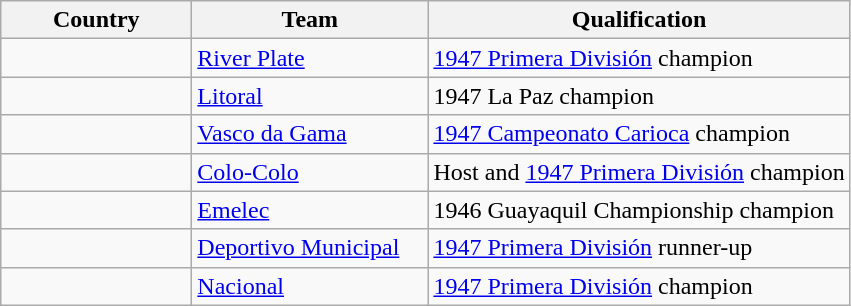<table class="wikitable sortable">
<tr>
<th width=120px>Country</th>
<th width=150px>Team</th>
<th>Qualification</th>
</tr>
<tr>
<td></td>
<td><a href='#'>River Plate</a></td>
<td><a href='#'>1947 Primera División</a> champion</td>
</tr>
<tr>
<td></td>
<td><a href='#'>Litoral</a></td>
<td>1947 La Paz champion </td>
</tr>
<tr>
<td></td>
<td><a href='#'>Vasco da Gama</a></td>
<td><a href='#'>1947 Campeonato Carioca</a> champion </td>
</tr>
<tr>
<td></td>
<td><a href='#'>Colo-Colo</a></td>
<td>Host and <a href='#'>1947 Primera División</a> champion</td>
</tr>
<tr>
<td></td>
<td><a href='#'>Emelec</a></td>
<td>1946 Guayaquil Championship champion </td>
</tr>
<tr>
<td></td>
<td><a href='#'>Deportivo Municipal</a></td>
<td><a href='#'>1947 Primera División</a> runner-up </td>
</tr>
<tr>
<td></td>
<td><a href='#'>Nacional</a></td>
<td><a href='#'>1947 Primera División</a> champion</td>
</tr>
</table>
